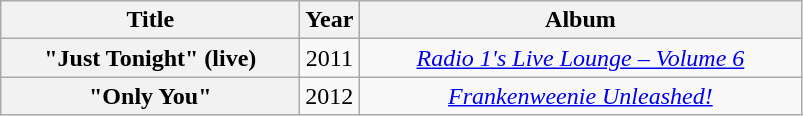<table class="wikitable plainrowheaders" style="text-align:center">
<tr>
<th scope="col" style="width:12em;">Title</th>
<th scope="col">Year</th>
<th scope="col" style="width:18em;">Album</th>
</tr>
<tr>
<th scope="row">"Just Tonight" (live)</th>
<td>2011</td>
<td><em><a href='#'>Radio 1's Live Lounge – Volume 6</a></em></td>
</tr>
<tr>
<th scope="row">"Only You"</th>
<td>2012</td>
<td><em><a href='#'>Frankenweenie Unleashed!</a></em><br></td>
</tr>
</table>
